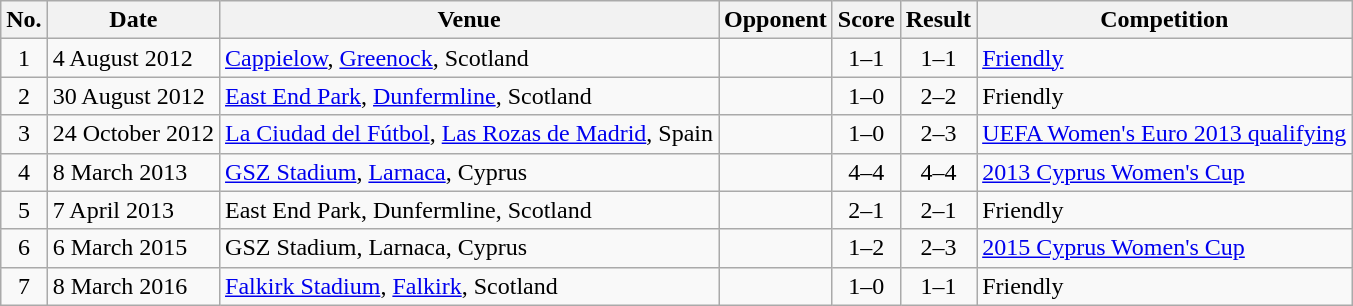<table class="wikitable sortable">
<tr>
<th scope="col">No.</th>
<th scope="col">Date</th>
<th scope="col">Venue</th>
<th scope="col">Opponent</th>
<th scope="col">Score</th>
<th scope="col">Result</th>
<th scope="col">Competition</th>
</tr>
<tr>
<td style="text-align:center">1</td>
<td>4 August 2012</td>
<td><a href='#'>Cappielow</a>, <a href='#'>Greenock</a>, Scotland</td>
<td></td>
<td style="text-align:center">1–1</td>
<td style="text-align:center">1–1</td>
<td><a href='#'>Friendly</a></td>
</tr>
<tr>
<td style="text-align:center">2</td>
<td>30 August 2012</td>
<td><a href='#'>East End Park</a>, <a href='#'>Dunfermline</a>, Scotland</td>
<td></td>
<td style="text-align:center">1–0</td>
<td style="text-align:center">2–2</td>
<td>Friendly</td>
</tr>
<tr>
<td style="text-align:center">3</td>
<td>24 October 2012</td>
<td><a href='#'>La Ciudad del Fútbol</a>, <a href='#'>Las Rozas de Madrid</a>, Spain</td>
<td></td>
<td style="text-align:center">1–0</td>
<td style="text-align:center">2–3</td>
<td><a href='#'>UEFA Women's Euro 2013 qualifying</a></td>
</tr>
<tr>
<td style="text-align:center">4</td>
<td>8 March 2013</td>
<td><a href='#'>GSZ Stadium</a>, <a href='#'>Larnaca</a>, Cyprus</td>
<td></td>
<td style="text-align:center">4–4</td>
<td style="text-align:center">4–4</td>
<td><a href='#'>2013 Cyprus Women's Cup</a></td>
</tr>
<tr>
<td style="text-align:center">5</td>
<td>7 April 2013</td>
<td>East End Park, Dunfermline, Scotland</td>
<td></td>
<td style="text-align:center">2–1</td>
<td style="text-align:center">2–1</td>
<td>Friendly</td>
</tr>
<tr>
<td style="text-align:center">6</td>
<td>6 March 2015</td>
<td>GSZ Stadium, Larnaca, Cyprus</td>
<td></td>
<td style="text-align:center">1–2</td>
<td style="text-align:center">2–3</td>
<td><a href='#'>2015 Cyprus Women's Cup</a></td>
</tr>
<tr>
<td style="text-align:center">7</td>
<td>8 March 2016</td>
<td><a href='#'>Falkirk Stadium</a>, <a href='#'>Falkirk</a>, Scotland</td>
<td></td>
<td style="text-align:center">1–0</td>
<td style="text-align:center">1–1</td>
<td>Friendly</td>
</tr>
</table>
